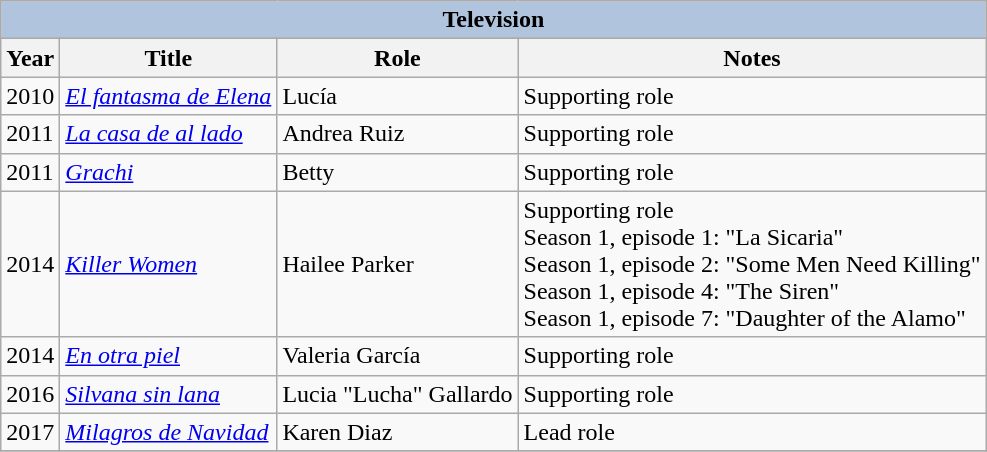<table class="wikitable">
<tr>
<th colspan="5" style="background:LightSteelBlue;">Television</th>
</tr>
<tr>
<th>Year</th>
<th>Title</th>
<th>Role</th>
<th>Notes</th>
</tr>
<tr>
<td>2010</td>
<td><em><a href='#'>El fantasma de Elena</a></em></td>
<td>Lucía</td>
<td>Supporting role</td>
</tr>
<tr>
<td>2011</td>
<td><em><a href='#'>La casa de al lado</a></em></td>
<td>Andrea Ruiz</td>
<td>Supporting role</td>
</tr>
<tr>
<td>2011</td>
<td><em><a href='#'>Grachi</a></em></td>
<td>Betty</td>
<td>Supporting role</td>
</tr>
<tr>
<td>2014</td>
<td><em><a href='#'>Killer Women</a></em></td>
<td>Hailee Parker</td>
<td>Supporting role<br>Season 1, episode 1: "La Sicaria"<br>Season 1, episode 2: "Some Men Need Killing"<br>Season 1, episode 4: "The Siren"<br>Season 1, episode 7: "Daughter of the Alamo"</td>
</tr>
<tr>
<td>2014</td>
<td><em><a href='#'>En otra piel</a></em></td>
<td>Valeria García</td>
<td>Supporting role</td>
</tr>
<tr>
<td>2016</td>
<td><em><a href='#'>Silvana sin lana</a></em></td>
<td>Lucia "Lucha" Gallardo</td>
<td>Supporting role</td>
</tr>
<tr>
<td>2017</td>
<td><em><a href='#'>Milagros de Navidad</a></em></td>
<td>Karen Diaz</td>
<td>Lead role</td>
</tr>
<tr>
</tr>
</table>
